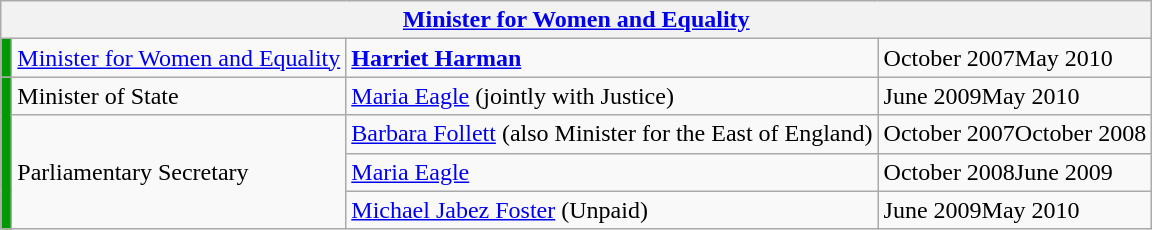<table class="wikitable">
<tr>
<th colspan=4><a href='#'>Minister for Women and Equality</a></th>
</tr>
<tr>
<td rowspan=1 bgcolor="009900"></td>
<td><a href='#'>Minister for Women and Equality</a></td>
<td><strong><a href='#'>Harriet Harman</a></strong></td>
<td>October 2007May 2010</td>
</tr>
<tr>
<td rowspan=4 bgcolor="009900"></td>
<td>Minister of State</td>
<td><a href='#'>Maria Eagle</a> (jointly with Justice)</td>
<td>June 2009May 2010</td>
</tr>
<tr>
<td rowspan=3>Parliamentary Secretary</td>
<td><a href='#'>Barbara Follett</a> (also Minister for the East of England)</td>
<td>October 2007October 2008</td>
</tr>
<tr>
<td><a href='#'>Maria Eagle</a></td>
<td>October 2008June 2009</td>
</tr>
<tr>
<td><a href='#'>Michael Jabez Foster</a> (Unpaid)</td>
<td>June 2009May 2010</td>
</tr>
</table>
